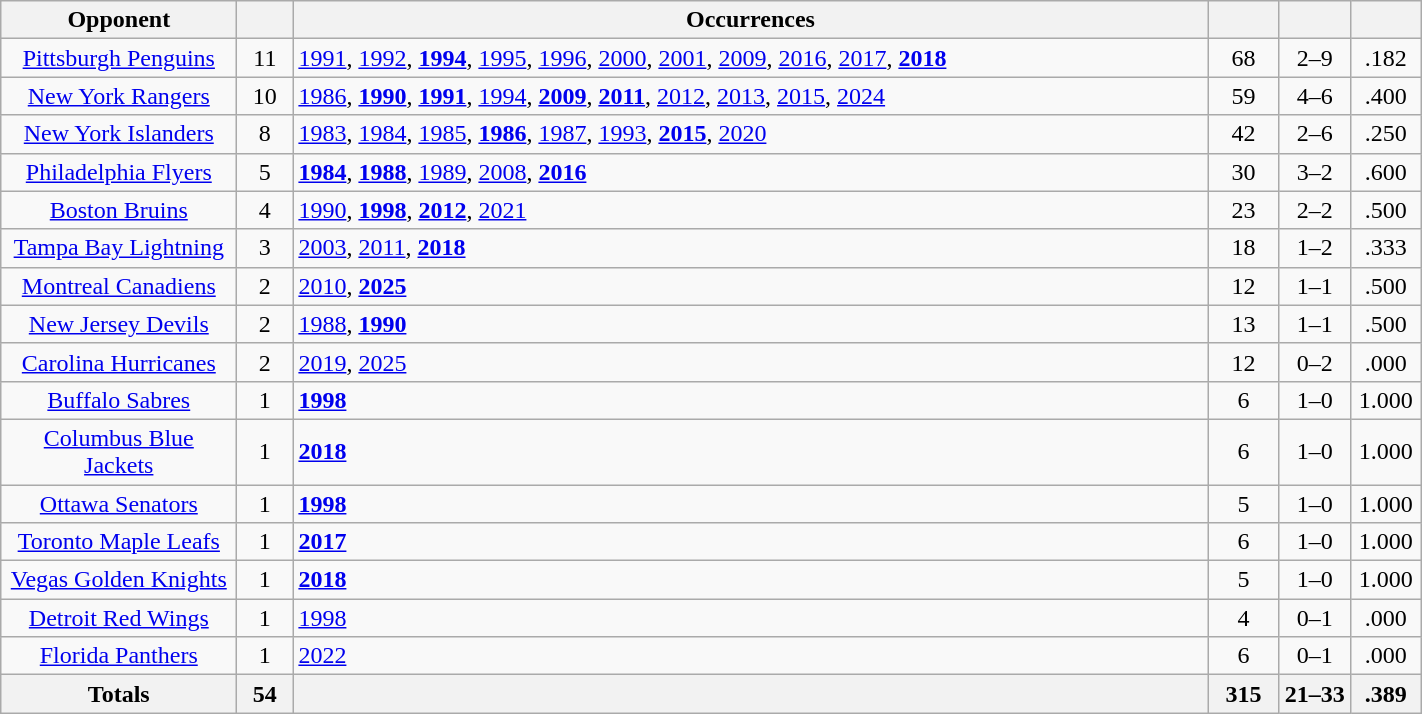<table class="wikitable sortable" style="text-align: center; width: 75%;">
<tr>
<th width="150">Opponent</th>
<th width="30"></th>
<th>Occurrences</th>
<th width="40"></th>
<th width="40"></th>
<th width="40"></th>
</tr>
<tr>
<td><a href='#'>Pittsburgh Penguins</a></td>
<td>11</td>
<td align=left><a href='#'>1991</a>, <a href='#'>1992</a>, <strong><a href='#'>1994</a></strong>, <a href='#'>1995</a>, <a href='#'>1996</a>, <a href='#'>2000</a>, <a href='#'>2001</a>, <a href='#'>2009</a>, <a href='#'>2016</a>, <a href='#'>2017</a>, <strong><a href='#'>2018</a></strong></td>
<td>68</td>
<td>2–9</td>
<td>.182</td>
</tr>
<tr>
<td><a href='#'>New York Rangers</a></td>
<td>10</td>
<td align=left><a href='#'>1986</a>, <strong><a href='#'>1990</a></strong>, <strong><a href='#'>1991</a></strong>, <a href='#'>1994</a>, <strong><a href='#'>2009</a></strong>, <strong><a href='#'>2011</a></strong>, <a href='#'>2012</a>, <a href='#'>2013</a>, <a href='#'>2015</a>, <a href='#'>2024</a></td>
<td>59</td>
<td>4–6</td>
<td>.400</td>
</tr>
<tr>
<td><a href='#'>New York Islanders</a></td>
<td>8</td>
<td align=left><a href='#'>1983</a>, <a href='#'>1984</a>, <a href='#'>1985</a>, <strong><a href='#'>1986</a></strong>, <a href='#'>1987</a>, <a href='#'>1993</a>, <strong><a href='#'>2015</a></strong>, <a href='#'>2020</a></td>
<td>42</td>
<td>2–6</td>
<td>.250</td>
</tr>
<tr>
<td><a href='#'>Philadelphia Flyers</a></td>
<td>5</td>
<td align=left><strong><a href='#'>1984</a></strong>, <strong><a href='#'>1988</a></strong>, <a href='#'>1989</a>, <a href='#'>2008</a>, <strong><a href='#'>2016</a></strong></td>
<td>30</td>
<td>3–2</td>
<td>.600</td>
</tr>
<tr>
<td><a href='#'>Boston Bruins</a></td>
<td>4</td>
<td align=left><a href='#'>1990</a>, <strong><a href='#'>1998</a></strong>, <strong><a href='#'>2012</a></strong>, <a href='#'>2021</a></td>
<td>23</td>
<td>2–2</td>
<td>.500</td>
</tr>
<tr>
<td><a href='#'>Tampa Bay Lightning</a></td>
<td>3</td>
<td align=left><a href='#'>2003</a>, <a href='#'>2011</a>, <strong><a href='#'>2018</a></strong></td>
<td>18</td>
<td>1–2</td>
<td>.333</td>
</tr>
<tr>
<td><a href='#'>Montreal Canadiens</a></td>
<td>2</td>
<td align=left><a href='#'>2010</a>, <strong><a href='#'>2025</a></strong></td>
<td>12</td>
<td>1–1</td>
<td>.500</td>
</tr>
<tr>
<td><a href='#'>New Jersey Devils</a></td>
<td>2</td>
<td align=left><a href='#'>1988</a>, <strong><a href='#'>1990</a></strong></td>
<td>13</td>
<td>1–1</td>
<td>.500</td>
</tr>
<tr>
<td><a href='#'>Carolina Hurricanes</a></td>
<td>2</td>
<td align=left><a href='#'>2019</a>, <a href='#'>2025</a></td>
<td>12</td>
<td>0–2</td>
<td>.000</td>
</tr>
<tr>
<td><a href='#'>Buffalo Sabres</a></td>
<td>1</td>
<td align=left><strong><a href='#'>1998</a></strong></td>
<td>6</td>
<td>1–0</td>
<td>1.000</td>
</tr>
<tr>
<td><a href='#'>Columbus Blue Jackets</a></td>
<td>1</td>
<td align=left><strong><a href='#'>2018</a></strong></td>
<td>6</td>
<td>1–0</td>
<td>1.000</td>
</tr>
<tr>
<td><a href='#'>Ottawa Senators</a></td>
<td>1</td>
<td align=left><strong><a href='#'>1998</a></strong></td>
<td>5</td>
<td>1–0</td>
<td>1.000</td>
</tr>
<tr>
<td><a href='#'>Toronto Maple Leafs</a></td>
<td>1</td>
<td align=left><strong><a href='#'>2017</a></strong></td>
<td>6</td>
<td>1–0</td>
<td>1.000</td>
</tr>
<tr>
<td><a href='#'>Vegas Golden Knights</a></td>
<td>1</td>
<td align=left><strong><a href='#'>2018</a></strong></td>
<td>5</td>
<td>1–0</td>
<td>1.000</td>
</tr>
<tr>
<td><a href='#'>Detroit Red Wings</a></td>
<td>1</td>
<td align=left><a href='#'>1998</a></td>
<td>4</td>
<td>0–1</td>
<td>.000</td>
</tr>
<tr>
<td><a href='#'>Florida Panthers</a></td>
<td>1</td>
<td align=left><a href='#'>2022</a></td>
<td>6</td>
<td>0–1</td>
<td>.000</td>
</tr>
<tr>
<th width="150">Totals</th>
<th width="30">54</th>
<th></th>
<th width="40">315</th>
<th width="40">21–33</th>
<th width="40">.389</th>
</tr>
</table>
